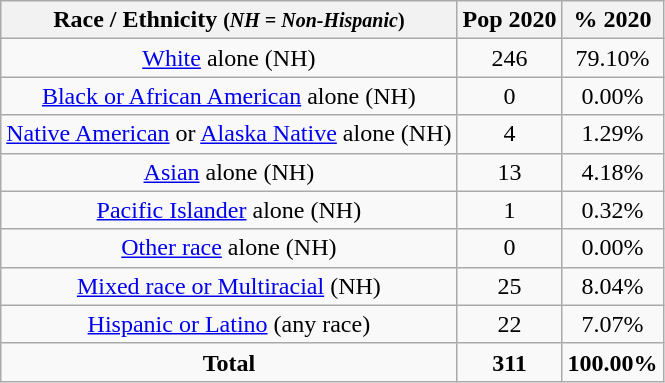<table class="wikitable" style="text-align:center;">
<tr>
<th>Race / Ethnicity <small>(<em>NH = Non-Hispanic</em>)</small></th>
<th>Pop 2020</th>
<th>% 2020</th>
</tr>
<tr>
<td><a href='#'>White</a> alone (NH)</td>
<td>246</td>
<td>79.10%</td>
</tr>
<tr>
<td><a href='#'>Black or African American</a> alone (NH)</td>
<td>0</td>
<td>0.00%</td>
</tr>
<tr>
<td><a href='#'>Native American</a> or <a href='#'>Alaska Native</a> alone (NH)</td>
<td>4</td>
<td>1.29%</td>
</tr>
<tr>
<td><a href='#'>Asian</a> alone (NH)</td>
<td>13</td>
<td>4.18%</td>
</tr>
<tr>
<td><a href='#'>Pacific Islander</a> alone (NH)</td>
<td>1</td>
<td>0.32%</td>
</tr>
<tr>
<td><a href='#'>Other race</a> alone (NH)</td>
<td>0</td>
<td>0.00%</td>
</tr>
<tr>
<td><a href='#'>Mixed race or Multiracial</a> (NH)</td>
<td>25</td>
<td>8.04%</td>
</tr>
<tr>
<td><a href='#'>Hispanic or Latino</a> (any race)</td>
<td>22</td>
<td>7.07%</td>
</tr>
<tr>
<td><strong>Total</strong></td>
<td><strong>311</strong></td>
<td><strong>100.00%</strong></td>
</tr>
</table>
